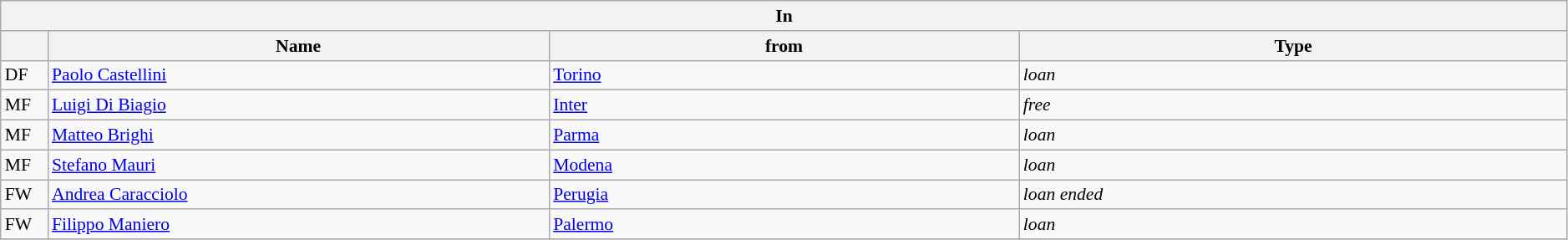<table class="wikitable" style="font-size:90%;width:99%;">
<tr>
<th colspan="4">In</th>
</tr>
<tr>
<th width=3%></th>
<th width=32%>Name</th>
<th width=30%>from</th>
<th width=35%>Type</th>
</tr>
<tr>
<td>DF</td>
<td><a href='#'>Paolo Castellini</a></td>
<td><a href='#'>Torino</a></td>
<td><em>loan</em></td>
</tr>
<tr>
<td>MF</td>
<td><a href='#'>Luigi Di Biagio</a></td>
<td><a href='#'>Inter</a></td>
<td><em>free</em></td>
</tr>
<tr>
<td>MF</td>
<td><a href='#'>Matteo Brighi</a></td>
<td><a href='#'>Parma</a></td>
<td><em>loan</em></td>
</tr>
<tr>
<td>MF</td>
<td><a href='#'>Stefano Mauri</a></td>
<td><a href='#'>Modena</a></td>
<td><em>loan</em></td>
</tr>
<tr>
<td>FW</td>
<td><a href='#'>Andrea Caracciolo</a></td>
<td><a href='#'>Perugia</a></td>
<td><em>loan ended</em></td>
</tr>
<tr>
<td>FW</td>
<td><a href='#'>Filippo Maniero</a></td>
<td><a href='#'>Palermo</a></td>
<td><em>loan</em></td>
</tr>
<tr>
</tr>
</table>
